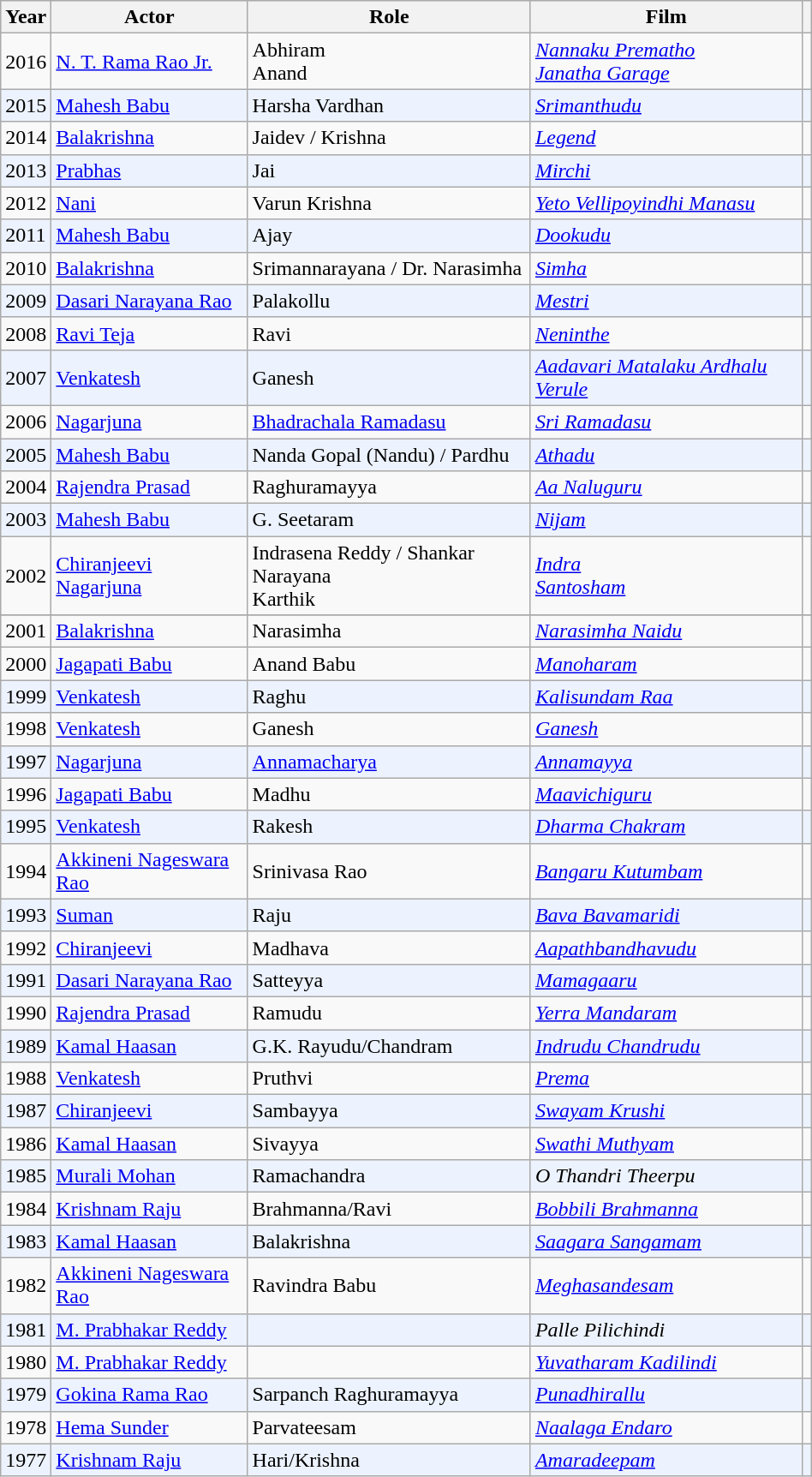<table class="wikitable sortable" style="width:50%;">
<tr style="background:#d1e4fd;">
<th>Year</th>
<th>Actor</th>
<th>Role</th>
<th>Film</th>
<th></th>
</tr>
<tr>
<td>2016</td>
<td><a href='#'>N. T. Rama Rao Jr.</a></td>
<td>Abhiram<br>Anand</td>
<td><em><a href='#'>Nannaku Prematho</a><br><a href='#'>Janatha Garage</a></em></td>
<td></td>
</tr>
<tr style="background:#edf3fe;">
<td>2015</td>
<td><a href='#'>Mahesh Babu</a></td>
<td>Harsha Vardhan</td>
<td><em><a href='#'>Srimanthudu</a></em></td>
<td></td>
</tr>
<tr>
<td>2014</td>
<td><a href='#'>Balakrishna</a></td>
<td>Jaidev / Krishna</td>
<td><a href='#'><em>Legend</em></a></td>
<td></td>
</tr>
<tr style="background:#edf3fe;">
<td>2013</td>
<td><a href='#'>Prabhas</a></td>
<td>Jai</td>
<td><em><a href='#'>Mirchi</a></em></td>
<td></td>
</tr>
<tr>
<td>2012</td>
<td><a href='#'>Nani</a></td>
<td>Varun Krishna</td>
<td><em><a href='#'>Yeto Vellipoyindhi Manasu</a></em></td>
<td></td>
</tr>
<tr style="background:#edf3fe;">
<td>2011</td>
<td><a href='#'>Mahesh Babu</a></td>
<td>Ajay</td>
<td><em><a href='#'>Dookudu</a> </em></td>
<td></td>
</tr>
<tr>
<td>2010</td>
<td><a href='#'>Balakrishna</a></td>
<td>Srimannarayana / Dr. Narasimha</td>
<td><a href='#'><em>Simha</em></a></td>
<td></td>
</tr>
<tr style="background:#edf3fe;">
<td>2009</td>
<td><a href='#'>Dasari Narayana Rao</a></td>
<td>Palakollu</td>
<td><a href='#'><em>Mestri</em></a></td>
<td></td>
</tr>
<tr>
<td>2008</td>
<td><a href='#'>Ravi Teja</a></td>
<td>Ravi</td>
<td><em><a href='#'>Neninthe</a> </em></td>
<td></td>
</tr>
<tr style="background:#edf3fe;">
<td>2007</td>
<td><a href='#'>Venkatesh</a></td>
<td>Ganesh</td>
<td><em><a href='#'>Aadavari Matalaku Ardhalu Verule</a></em></td>
<td></td>
</tr>
<tr>
<td>2006</td>
<td><a href='#'>Nagarjuna</a></td>
<td><a href='#'>Bhadrachala Ramadasu</a></td>
<td><em><a href='#'>Sri Ramadasu</a></em></td>
<td></td>
</tr>
<tr style="background:#edf3fe;">
<td>2005</td>
<td><a href='#'>Mahesh Babu</a></td>
<td>Nanda Gopal (Nandu) / Pardhu</td>
<td><em><a href='#'>Athadu</a> </em></td>
<td></td>
</tr>
<tr>
<td>2004</td>
<td><a href='#'>Rajendra Prasad</a></td>
<td>Raghuramayya</td>
<td><em><a href='#'>Aa Naluguru</a></em></td>
<td></td>
</tr>
<tr style="background:#edf3fe;">
<td>2003</td>
<td><a href='#'>Mahesh Babu</a></td>
<td>G. Seetaram</td>
<td><em><a href='#'>Nijam</a> </em></td>
<td></td>
</tr>
<tr>
<td>2002<br></td>
<td><a href='#'>Chiranjeevi</a><br><a href='#'>Nagarjuna</a></td>
<td>Indrasena Reddy / Shankar Narayana<br>Karthik</td>
<td><a href='#'><em>Indra</em></a><br><a href='#'><em>Santosham</em></a></td>
<td></td>
</tr>
<tr style="background:#edf3fe;">
</tr>
<tr>
<td>2001</td>
<td><a href='#'>Balakrishna</a></td>
<td>Narasimha</td>
<td><em><a href='#'>Narasimha Naidu</a></em></td>
<td></td>
</tr>
<tr>
<td>2000</td>
<td><a href='#'>Jagapati Babu</a></td>
<td>Anand Babu</td>
<td><a href='#'><em>Manoharam</em></a></td>
<td></td>
</tr>
<tr style="background:#edf3fe;">
<td>1999</td>
<td><a href='#'>Venkatesh</a></td>
<td>Raghu</td>
<td><em><a href='#'>Kalisundam Raa</a></em></td>
<td></td>
</tr>
<tr>
<td>1998</td>
<td><a href='#'>Venkatesh</a></td>
<td>Ganesh</td>
<td><a href='#'><em>Ganesh</em></a></td>
<td></td>
</tr>
<tr style="background:#edf3fe;">
<td>1997</td>
<td><a href='#'>Nagarjuna</a></td>
<td><a href='#'>Annamacharya</a></td>
<td><a href='#'><em>Annamayya</em></a></td>
<td></td>
</tr>
<tr>
<td>1996</td>
<td><a href='#'>Jagapati Babu</a></td>
<td>Madhu</td>
<td><em><a href='#'>Maavichiguru</a>  </em></td>
<td></td>
</tr>
<tr style="background:#edf3fe;">
<td>1995</td>
<td><a href='#'>Venkatesh</a></td>
<td>Rakesh</td>
<td><em><a href='#'>Dharma Chakram</a></em></td>
<td></td>
</tr>
<tr>
<td>1994</td>
<td><a href='#'>Akkineni Nageswara Rao</a></td>
<td>Srinivasa Rao</td>
<td><em><a href='#'>Bangaru Kutumbam</a></em></td>
<td></td>
</tr>
<tr style="background:#edf3fe;">
<td>1993</td>
<td><a href='#'>Suman</a></td>
<td>Raju</td>
<td><em><a href='#'>Bava Bavamaridi</a></em></td>
<td></td>
</tr>
<tr>
<td>1992</td>
<td><a href='#'>Chiranjeevi</a></td>
<td>Madhava</td>
<td><em><a href='#'>Aapathbandhavudu</a></em></td>
<td></td>
</tr>
<tr style="background:#edf3fe;">
<td>1991</td>
<td><a href='#'>Dasari Narayana Rao</a></td>
<td>Satteyya</td>
<td><em><a href='#'>Mamagaaru</a></em></td>
<td></td>
</tr>
<tr>
<td>1990</td>
<td><a href='#'>Rajendra Prasad</a></td>
<td>Ramudu</td>
<td><em><a href='#'>Yerra Mandaram</a></em></td>
<td></td>
</tr>
<tr style="background:#edf3fe;">
<td>1989</td>
<td><a href='#'>Kamal Haasan</a></td>
<td>G.K. Rayudu/Chandram</td>
<td><em><a href='#'>Indrudu Chandrudu</a></em></td>
<td></td>
</tr>
<tr>
<td>1988</td>
<td><a href='#'>Venkatesh</a></td>
<td>Pruthvi</td>
<td><a href='#'><em>Prema</em></a></td>
<td></td>
</tr>
<tr style="background:#edf3fe;">
<td>1987</td>
<td><a href='#'>Chiranjeevi</a></td>
<td>Sambayya</td>
<td><em><a href='#'>Swayam Krushi</a></em></td>
<td></td>
</tr>
<tr>
<td>1986</td>
<td><a href='#'>Kamal Haasan</a></td>
<td>Sivayya</td>
<td><em><a href='#'>Swathi Muthyam</a></em></td>
<td></td>
</tr>
<tr style="background:#edf3fe;">
<td>1985</td>
<td><a href='#'>Murali Mohan</a></td>
<td>Ramachandra</td>
<td><em>O Thandri Theerpu</em></td>
<td></td>
</tr>
<tr>
<td>1984</td>
<td><a href='#'>Krishnam Raju</a></td>
<td>Brahmanna/Ravi</td>
<td><em><a href='#'>Bobbili Brahmanna</a></em></td>
<td></td>
</tr>
<tr style="background:#edf3fe;">
<td>1983</td>
<td><a href='#'>Kamal Haasan</a></td>
<td>Balakrishna</td>
<td><em><a href='#'>Saagara Sangamam</a></em></td>
<td></td>
</tr>
<tr>
<td>1982</td>
<td><a href='#'>Akkineni Nageswara Rao</a></td>
<td>Ravindra Babu</td>
<td><em><a href='#'>Meghasandesam</a> </em></td>
<td></td>
</tr>
<tr style="background:#edf3fe;">
<td>1981</td>
<td><a href='#'>M. Prabhakar Reddy</a></td>
<td></td>
<td><em>Palle Pilichindi</em></td>
<td></td>
</tr>
<tr>
<td>1980</td>
<td><a href='#'>M. Prabhakar Reddy</a></td>
<td></td>
<td><em><a href='#'>Yuvatharam Kadilindi</a></em></td>
<td></td>
</tr>
<tr style="background:#edf3fe;">
<td>1979</td>
<td><a href='#'>Gokina Rama Rao</a></td>
<td>Sarpanch Raghuramayya</td>
<td><em><a href='#'>Punadhirallu</a></em></td>
<td></td>
</tr>
<tr>
<td>1978</td>
<td><a href='#'>Hema Sunder</a></td>
<td>Parvateesam</td>
<td><em><a href='#'>Naalaga Endaro</a></em></td>
<td></td>
</tr>
<tr style="background:#edf3fe;">
<td>1977</td>
<td><a href='#'>Krishnam Raju</a></td>
<td>Hari/Krishna</td>
<td><a href='#'><em>Amaradeepam</em></a></td>
<td></td>
</tr>
</table>
